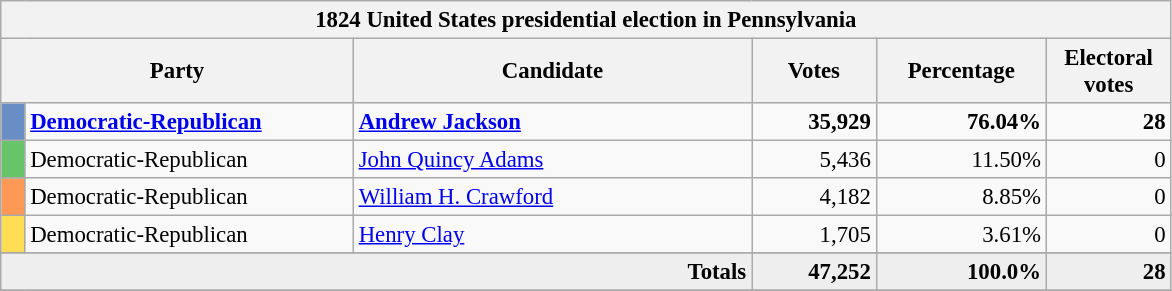<table class="wikitable" style="font-size: 95%;">
<tr>
<th colspan="6">1824 United States presidential election in Pennsylvania</th>
</tr>
<tr>
<th colspan="2" style="width: 15em">Party</th>
<th style="width: 17em">Candidate</th>
<th style="width: 5em">Votes</th>
<th style="width: 7em">Percentage</th>
<th style="width: 5em">Electoral votes</th>
</tr>
<tr>
<th style="background-color:#698DC5; width: 3px"></th>
<td style="width: 130px"><strong><a href='#'>Democratic-Republican</a></strong></td>
<td><strong><a href='#'>Andrew Jackson</a></strong></td>
<td align="right"><strong>35,929</strong></td>
<td align="right"><strong>76.04%</strong></td>
<td align="right"><strong>28</strong></td>
</tr>
<tr>
<th style="background-color:#68C468; width: 3px"></th>
<td style="width: 130px">Democratic-Republican</td>
<td><a href='#'>John Quincy Adams</a></td>
<td align="right">5,436</td>
<td align="right">11.50%</td>
<td align="right">0</td>
</tr>
<tr>
<th style="background-color:#FF9955; width: 3px"></th>
<td style="width: 130px">Democratic-Republican</td>
<td><a href='#'>William H. Crawford</a></td>
<td align="right">4,182</td>
<td align="right">8.85%</td>
<td align="right">0</td>
</tr>
<tr>
<th style="background-color:#FFDD55; width: 3px"></th>
<td style="width: 130px">Democratic-Republican</td>
<td><a href='#'>Henry Clay</a></td>
<td align="right">1,705</td>
<td align="right">3.61%</td>
<td align="right">0</td>
</tr>
<tr>
</tr>
<tr bgcolor="#EEEEEE">
<td colspan="3" align="right"><strong>Totals</strong></td>
<td align="right"><strong>47,252</strong></td>
<td align="right"><strong>100.0%</strong></td>
<td align="right"><strong>28</strong></td>
</tr>
<tr>
</tr>
</table>
